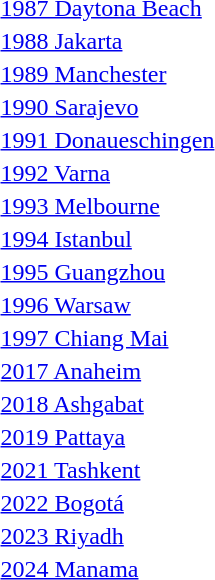<table>
<tr>
<td><a href='#'>1987 Daytona Beach</a></td>
<td></td>
<td></td>
<td></td>
</tr>
<tr>
<td><a href='#'>1988 Jakarta</a></td>
<td></td>
<td></td>
<td></td>
</tr>
<tr>
<td><a href='#'>1989 Manchester</a></td>
<td></td>
<td></td>
<td></td>
</tr>
<tr>
<td><a href='#'>1990 Sarajevo</a></td>
<td></td>
<td></td>
<td></td>
</tr>
<tr>
<td><a href='#'>1991 Donaueschingen</a></td>
<td></td>
<td></td>
<td></td>
</tr>
<tr>
<td><a href='#'>1992 Varna</a></td>
<td></td>
<td></td>
<td></td>
</tr>
<tr>
<td><a href='#'>1993 Melbourne</a></td>
<td></td>
<td></td>
<td></td>
</tr>
<tr>
<td><a href='#'>1994 Istanbul</a></td>
<td></td>
<td></td>
<td></td>
</tr>
<tr>
<td><a href='#'>1995 Guangzhou</a></td>
<td></td>
<td></td>
<td></td>
</tr>
<tr>
<td><a href='#'>1996 Warsaw</a></td>
<td></td>
<td></td>
<td></td>
</tr>
<tr>
<td><a href='#'>1997 Chiang Mai</a></td>
<td></td>
<td></td>
<td></td>
</tr>
<tr>
<td><a href='#'>2017 Anaheim</a></td>
<td></td>
<td></td>
<td></td>
</tr>
<tr>
<td><a href='#'>2018 Ashgabat</a></td>
<td></td>
<td></td>
<td></td>
</tr>
<tr>
<td><a href='#'>2019 Pattaya</a></td>
<td></td>
<td></td>
<td></td>
</tr>
<tr>
<td><a href='#'>2021 Tashkent</a></td>
<td></td>
<td></td>
<td></td>
</tr>
<tr>
<td><a href='#'>2022 Bogotá</a></td>
<td></td>
<td></td>
<td></td>
</tr>
<tr>
<td><a href='#'>2023 Riyadh</a></td>
<td></td>
<td></td>
<td></td>
</tr>
<tr>
<td><a href='#'>2024 Manama</a></td>
<td></td>
<td></td>
<td></td>
</tr>
</table>
